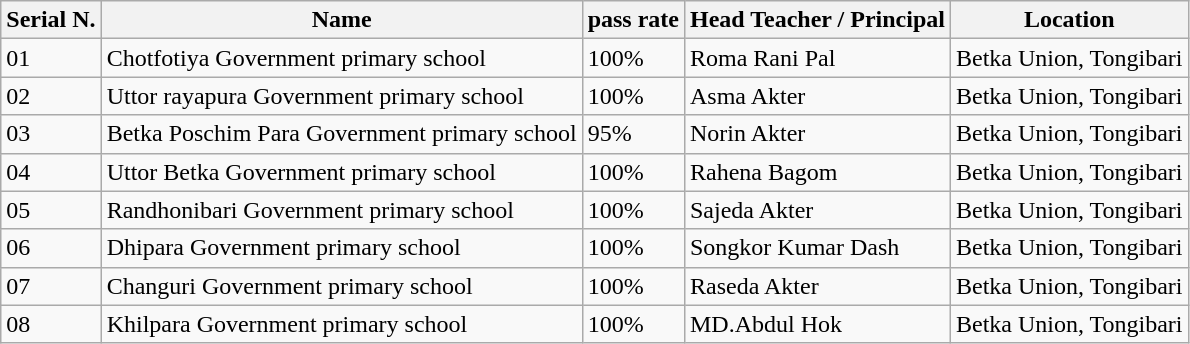<table class="wikitable sortable">
<tr>
<th>Serial N.</th>
<th>Name</th>
<th>pass rate</th>
<th>Head Teacher / Principal</th>
<th>Location</th>
</tr>
<tr>
<td>01</td>
<td>Chotfotiya Government primary school</td>
<td>100%</td>
<td>Roma Rani Pal</td>
<td>Betka Union, Tongibari</td>
</tr>
<tr>
<td>02</td>
<td>Uttor rayapura Government primary school</td>
<td>100%</td>
<td>Asma Akter</td>
<td>Betka Union, Tongibari</td>
</tr>
<tr>
<td>03</td>
<td>Betka Poschim Para Government primary school</td>
<td>95%</td>
<td>Norin Akter</td>
<td>Betka Union, Tongibari</td>
</tr>
<tr>
<td>04</td>
<td>Uttor Betka Government primary school</td>
<td>100%</td>
<td>Rahena Bagom</td>
<td>Betka Union, Tongibari</td>
</tr>
<tr>
<td>05</td>
<td>Randhonibari Government primary school</td>
<td>100%</td>
<td>Sajeda Akter</td>
<td>Betka Union, Tongibari</td>
</tr>
<tr>
<td>06</td>
<td>Dhipara Government primary school</td>
<td>100%</td>
<td>Songkor Kumar Dash</td>
<td>Betka Union, Tongibari</td>
</tr>
<tr>
<td>07</td>
<td>Changuri Government primary school</td>
<td>100%</td>
<td>Raseda Akter</td>
<td>Betka Union, Tongibari</td>
</tr>
<tr>
<td>08</td>
<td>Khilpara Government primary school</td>
<td>100%</td>
<td>MD.Abdul Hok</td>
<td>Betka Union, Tongibari</td>
</tr>
</table>
